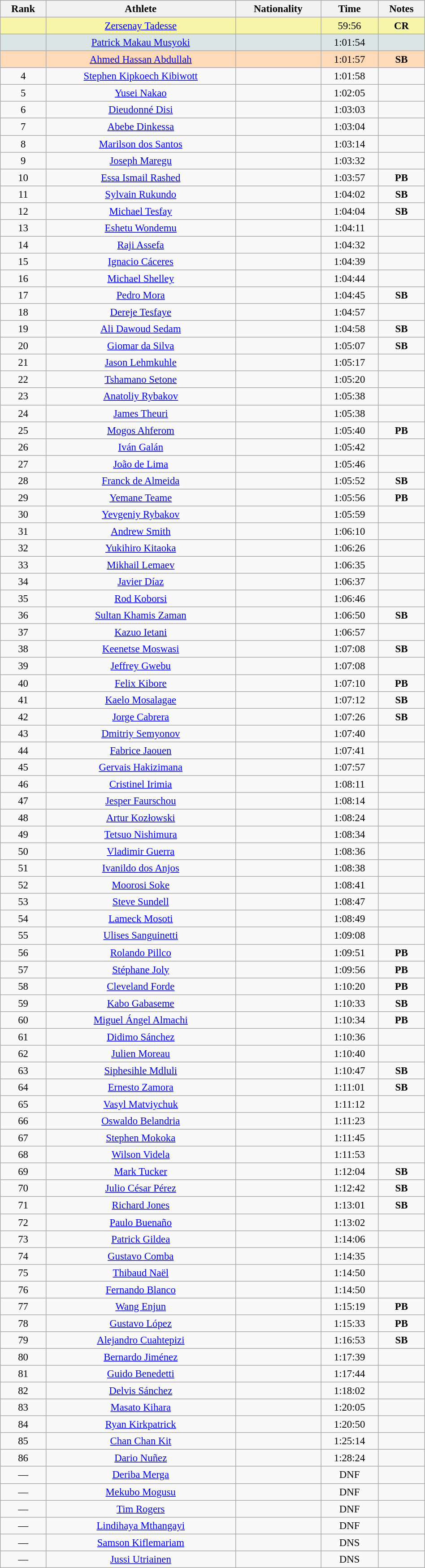<table class="wikitable sortable" style=" text-align:center; font-size:95%;" width="50%">
<tr>
<th>Rank</th>
<th>Athlete</th>
<th>Nationality</th>
<th>Time</th>
<th>Notes</th>
</tr>
<tr bgcolor="#F7F6A8">
<td align=center></td>
<td><a href='#'>Zersenay Tadesse</a></td>
<td></td>
<td>59:56</td>
<td><strong>CR</strong></td>
</tr>
<tr bgcolor="#DCE5E5">
<td align=center></td>
<td><a href='#'>Patrick Makau Musyoki</a></td>
<td></td>
<td>1:01:54</td>
<td></td>
</tr>
<tr bgcolor="#FFDAB9">
<td align=center></td>
<td><a href='#'>Ahmed Hassan Abdullah</a></td>
<td></td>
<td>1:01:57</td>
<td><strong>SB</strong></td>
</tr>
<tr>
<td align=center>4</td>
<td><a href='#'>Stephen Kipkoech Kibiwott</a></td>
<td></td>
<td>1:01:58</td>
<td></td>
</tr>
<tr>
<td align=center>5</td>
<td><a href='#'>Yusei Nakao</a></td>
<td></td>
<td>1:02:05</td>
<td></td>
</tr>
<tr>
<td align=center>6</td>
<td><a href='#'>Dieudonné Disi</a></td>
<td></td>
<td>1:03:03</td>
<td></td>
</tr>
<tr>
<td align=center>7</td>
<td><a href='#'>Abebe Dinkessa</a></td>
<td></td>
<td>1:03:04</td>
<td></td>
</tr>
<tr>
<td align=center>8</td>
<td><a href='#'>Marilson dos Santos</a></td>
<td></td>
<td>1:03:14</td>
<td></td>
</tr>
<tr>
<td align=center>9</td>
<td><a href='#'>Joseph Maregu</a></td>
<td></td>
<td>1:03:32</td>
<td></td>
</tr>
<tr>
<td align=center>10</td>
<td><a href='#'>Essa Ismail Rashed</a></td>
<td></td>
<td>1:03:57</td>
<td><strong>PB</strong></td>
</tr>
<tr>
<td align=center>11</td>
<td><a href='#'>Sylvain Rukundo</a></td>
<td></td>
<td>1:04:02</td>
<td><strong>SB</strong></td>
</tr>
<tr>
<td align=center>12</td>
<td><a href='#'>Michael Tesfay</a></td>
<td></td>
<td>1:04:04</td>
<td><strong>SB</strong></td>
</tr>
<tr>
<td align=center>13</td>
<td><a href='#'>Eshetu Wondemu</a></td>
<td></td>
<td>1:04:11</td>
<td></td>
</tr>
<tr>
<td align=center>14</td>
<td><a href='#'>Raji Assefa</a></td>
<td></td>
<td>1:04:32</td>
<td></td>
</tr>
<tr>
<td align=center>15</td>
<td><a href='#'>Ignacio Cáceres</a></td>
<td></td>
<td>1:04:39</td>
<td></td>
</tr>
<tr>
<td align=center>16</td>
<td><a href='#'>Michael Shelley</a></td>
<td></td>
<td>1:04:44</td>
<td></td>
</tr>
<tr>
<td align=center>17</td>
<td><a href='#'>Pedro Mora</a></td>
<td></td>
<td>1:04:45</td>
<td><strong>SB</strong></td>
</tr>
<tr>
<td align=center>18</td>
<td><a href='#'>Dereje Tesfaye</a></td>
<td></td>
<td>1:04:57</td>
<td></td>
</tr>
<tr>
<td align=center>19</td>
<td><a href='#'>Ali Dawoud Sedam</a></td>
<td></td>
<td>1:04:58</td>
<td><strong>SB</strong></td>
</tr>
<tr>
<td align=center>20</td>
<td><a href='#'>Giomar da Silva</a></td>
<td></td>
<td>1:05:07</td>
<td><strong>SB</strong></td>
</tr>
<tr>
<td align=center>21</td>
<td><a href='#'>Jason Lehmkuhle</a></td>
<td></td>
<td>1:05:17</td>
<td></td>
</tr>
<tr>
<td align=center>22</td>
<td><a href='#'>Tshamano Setone</a></td>
<td></td>
<td>1:05:20</td>
<td></td>
</tr>
<tr>
<td align=center>23</td>
<td><a href='#'>Anatoliy Rybakov</a></td>
<td></td>
<td>1:05:38</td>
<td></td>
</tr>
<tr>
<td align=center>24</td>
<td><a href='#'>James Theuri</a></td>
<td></td>
<td>1:05:38</td>
<td></td>
</tr>
<tr>
<td align=center>25</td>
<td><a href='#'>Mogos Ahferom</a></td>
<td></td>
<td>1:05:40</td>
<td><strong>PB</strong></td>
</tr>
<tr>
<td align=center>26</td>
<td><a href='#'>Iván Galán</a></td>
<td></td>
<td>1:05:42</td>
<td></td>
</tr>
<tr>
<td align=center>27</td>
<td><a href='#'>João de Lima</a></td>
<td></td>
<td>1:05:46</td>
<td></td>
</tr>
<tr>
<td align=center>28</td>
<td><a href='#'>Franck de Almeida</a></td>
<td></td>
<td>1:05:52</td>
<td><strong>SB</strong></td>
</tr>
<tr>
<td align=center>29</td>
<td><a href='#'>Yemane Teame</a></td>
<td></td>
<td>1:05:56</td>
<td><strong>PB</strong></td>
</tr>
<tr>
<td align=center>30</td>
<td><a href='#'>Yevgeniy Rybakov</a></td>
<td></td>
<td>1:05:59</td>
<td></td>
</tr>
<tr>
<td align=center>31</td>
<td><a href='#'>Andrew Smith</a></td>
<td></td>
<td>1:06:10</td>
<td></td>
</tr>
<tr>
<td align=center>32</td>
<td><a href='#'>Yukihiro Kitaoka</a></td>
<td></td>
<td>1:06:26</td>
<td></td>
</tr>
<tr>
<td align=center>33</td>
<td><a href='#'>Mikhail Lemaev</a></td>
<td></td>
<td>1:06:35</td>
<td></td>
</tr>
<tr>
<td align=center>34</td>
<td><a href='#'>Javier Díaz</a></td>
<td></td>
<td>1:06:37</td>
<td></td>
</tr>
<tr>
<td align=center>35</td>
<td><a href='#'>Rod Koborsi</a></td>
<td></td>
<td>1:06:46</td>
<td></td>
</tr>
<tr>
<td align=center>36</td>
<td><a href='#'>Sultan Khamis Zaman</a></td>
<td></td>
<td>1:06:50</td>
<td><strong>SB</strong></td>
</tr>
<tr>
<td align=center>37</td>
<td><a href='#'>Kazuo Ietani</a></td>
<td></td>
<td>1:06:57</td>
<td></td>
</tr>
<tr>
<td align=center>38</td>
<td><a href='#'>Keenetse Moswasi</a></td>
<td></td>
<td>1:07:08</td>
<td><strong>SB</strong></td>
</tr>
<tr>
<td align=center>39</td>
<td><a href='#'>Jeffrey Gwebu</a></td>
<td></td>
<td>1:07:08</td>
<td></td>
</tr>
<tr>
<td align=center>40</td>
<td><a href='#'>Felix Kibore</a></td>
<td></td>
<td>1:07:10</td>
<td><strong>PB</strong></td>
</tr>
<tr>
<td align=center>41</td>
<td><a href='#'>Kaelo Mosalagae</a></td>
<td></td>
<td>1:07:12</td>
<td><strong>SB</strong></td>
</tr>
<tr>
<td align=center>42</td>
<td><a href='#'>Jorge Cabrera</a></td>
<td></td>
<td>1:07:26</td>
<td><strong>SB</strong></td>
</tr>
<tr>
<td align=center>43</td>
<td><a href='#'>Dmitriy Semyonov</a></td>
<td></td>
<td>1:07:40</td>
<td></td>
</tr>
<tr>
<td align=center>44</td>
<td><a href='#'>Fabrice Jaouen</a></td>
<td></td>
<td>1:07:41</td>
<td></td>
</tr>
<tr>
<td align=center>45</td>
<td><a href='#'>Gervais Hakizimana</a></td>
<td></td>
<td>1:07:57</td>
<td></td>
</tr>
<tr>
<td align=center>46</td>
<td><a href='#'>Cristinel Irimia</a></td>
<td></td>
<td>1:08:11</td>
<td></td>
</tr>
<tr>
<td align=center>47</td>
<td><a href='#'>Jesper Faurschou</a></td>
<td></td>
<td>1:08:14</td>
<td></td>
</tr>
<tr>
<td align=center>48</td>
<td><a href='#'>Artur Kozłowski</a></td>
<td></td>
<td>1:08:24</td>
<td></td>
</tr>
<tr>
<td align=center>49</td>
<td><a href='#'>Tetsuo Nishimura</a></td>
<td></td>
<td>1:08:34</td>
<td></td>
</tr>
<tr>
<td align=center>50</td>
<td><a href='#'>Vladimir Guerra</a></td>
<td></td>
<td>1:08:36</td>
<td></td>
</tr>
<tr>
<td align=center>51</td>
<td><a href='#'>Ivanildo dos Anjos</a></td>
<td></td>
<td>1:08:38</td>
<td></td>
</tr>
<tr>
<td align=center>52</td>
<td><a href='#'>Moorosi Soke</a></td>
<td></td>
<td>1:08:41</td>
<td></td>
</tr>
<tr>
<td align=center>53</td>
<td><a href='#'>Steve Sundell</a></td>
<td></td>
<td>1:08:47</td>
<td></td>
</tr>
<tr>
<td align=center>54</td>
<td><a href='#'>Lameck Mosoti</a></td>
<td></td>
<td>1:08:49</td>
<td></td>
</tr>
<tr>
<td align=center>55</td>
<td><a href='#'>Ulises Sanguinetti</a></td>
<td></td>
<td>1:09:08</td>
<td></td>
</tr>
<tr>
<td align=center>56</td>
<td><a href='#'>Rolando Pillco</a></td>
<td></td>
<td>1:09:51</td>
<td><strong>PB</strong></td>
</tr>
<tr>
<td align=center>57</td>
<td><a href='#'>Stéphane Joly</a></td>
<td></td>
<td>1:09:56</td>
<td><strong>PB</strong></td>
</tr>
<tr>
<td align=center>58</td>
<td><a href='#'>Cleveland Forde</a></td>
<td></td>
<td>1:10:20</td>
<td><strong>PB</strong></td>
</tr>
<tr>
<td align=center>59</td>
<td><a href='#'>Kabo Gabaseme</a></td>
<td></td>
<td>1:10:33</td>
<td><strong>SB</strong></td>
</tr>
<tr>
<td align=center>60</td>
<td><a href='#'>Miguel Ángel Almachi</a></td>
<td></td>
<td>1:10:34</td>
<td><strong>PB</strong></td>
</tr>
<tr>
<td align=center>61</td>
<td><a href='#'>Didimo Sánchez</a></td>
<td></td>
<td>1:10:36</td>
<td></td>
</tr>
<tr>
<td align=center>62</td>
<td><a href='#'>Julien Moreau</a></td>
<td></td>
<td>1:10:40</td>
<td></td>
</tr>
<tr>
<td align=center>63</td>
<td><a href='#'>Siphesihle Mdluli</a></td>
<td></td>
<td>1:10:47</td>
<td><strong>SB</strong></td>
</tr>
<tr>
<td align=center>64</td>
<td><a href='#'>Ernesto Zamora</a></td>
<td></td>
<td>1:11:01</td>
<td><strong>SB</strong></td>
</tr>
<tr>
<td align=center>65</td>
<td><a href='#'>Vasyl Matviychuk</a></td>
<td></td>
<td>1:11:12</td>
<td></td>
</tr>
<tr>
<td align=center>66</td>
<td><a href='#'>Oswaldo Belandria</a></td>
<td></td>
<td>1:11:23</td>
<td></td>
</tr>
<tr>
<td align=center>67</td>
<td><a href='#'>Stephen Mokoka</a></td>
<td></td>
<td>1:11:45</td>
<td></td>
</tr>
<tr>
<td align=center>68</td>
<td><a href='#'>Wilson Videla</a></td>
<td></td>
<td>1:11:53</td>
<td></td>
</tr>
<tr>
<td align=center>69</td>
<td><a href='#'>Mark Tucker</a></td>
<td></td>
<td>1:12:04</td>
<td><strong>SB</strong></td>
</tr>
<tr>
<td align=center>70</td>
<td><a href='#'>Julio César Pérez</a></td>
<td></td>
<td>1:12:42</td>
<td><strong>SB</strong></td>
</tr>
<tr>
<td align=center>71</td>
<td><a href='#'>Richard Jones</a></td>
<td></td>
<td>1:13:01</td>
<td><strong>SB</strong></td>
</tr>
<tr>
<td align=center>72</td>
<td><a href='#'>Paulo Buenaño</a></td>
<td></td>
<td>1:13:02</td>
<td></td>
</tr>
<tr>
<td align=center>73</td>
<td><a href='#'>Patrick Gildea</a></td>
<td></td>
<td>1:14:06</td>
<td></td>
</tr>
<tr>
<td align=center>74</td>
<td><a href='#'>Gustavo Comba</a></td>
<td></td>
<td>1:14:35</td>
<td></td>
</tr>
<tr>
<td align=center>75</td>
<td><a href='#'>Thibaud Naël</a></td>
<td></td>
<td>1:14:50</td>
<td></td>
</tr>
<tr>
<td align=center>76</td>
<td><a href='#'>Fernando Blanco</a></td>
<td></td>
<td>1:14:50</td>
<td></td>
</tr>
<tr>
<td align=center>77</td>
<td><a href='#'>Wang Enjun</a></td>
<td></td>
<td>1:15:19</td>
<td><strong>PB</strong></td>
</tr>
<tr>
<td align=center>78</td>
<td><a href='#'>Gustavo López</a></td>
<td></td>
<td>1:15:33</td>
<td><strong>PB</strong></td>
</tr>
<tr>
<td align=center>79</td>
<td><a href='#'>Alejandro Cuahtepizi</a></td>
<td></td>
<td>1:16:53</td>
<td><strong>SB</strong></td>
</tr>
<tr>
<td align=center>80</td>
<td><a href='#'>Bernardo Jiménez</a></td>
<td></td>
<td>1:17:39</td>
<td></td>
</tr>
<tr>
<td align=center>81</td>
<td><a href='#'>Guido Benedetti</a></td>
<td></td>
<td>1:17:44</td>
<td></td>
</tr>
<tr>
<td align=center>82</td>
<td><a href='#'>Delvis Sánchez</a></td>
<td></td>
<td>1:18:02</td>
<td></td>
</tr>
<tr>
<td align=center>83</td>
<td><a href='#'>Masato Kihara</a></td>
<td></td>
<td>1:20:05</td>
<td></td>
</tr>
<tr>
<td align=center>84</td>
<td><a href='#'>Ryan Kirkpatrick</a></td>
<td></td>
<td>1:20:50</td>
<td></td>
</tr>
<tr>
<td align=center>85</td>
<td><a href='#'>Chan Chan Kit</a></td>
<td></td>
<td>1:25:14</td>
<td></td>
</tr>
<tr>
<td align=center>86</td>
<td><a href='#'>Dario Nuñez</a></td>
<td></td>
<td>1:28:24</td>
<td></td>
</tr>
<tr>
<td align=center>—</td>
<td><a href='#'>Deriba Merga</a></td>
<td></td>
<td>DNF</td>
<td></td>
</tr>
<tr>
<td align=center>—</td>
<td><a href='#'>Mekubo Mogusu</a></td>
<td></td>
<td>DNF</td>
<td></td>
</tr>
<tr>
<td align=center>—</td>
<td><a href='#'>Tim Rogers</a></td>
<td></td>
<td>DNF</td>
<td></td>
</tr>
<tr>
<td align=center>—</td>
<td><a href='#'>Lindihaya Mthangayi</a></td>
<td></td>
<td>DNF</td>
<td></td>
</tr>
<tr>
<td align=center>—</td>
<td><a href='#'>Samson Kiflemariam</a></td>
<td></td>
<td>DNS</td>
<td></td>
</tr>
<tr>
<td align=center>—</td>
<td><a href='#'>Jussi Utriainen</a></td>
<td></td>
<td>DNS</td>
<td></td>
</tr>
</table>
